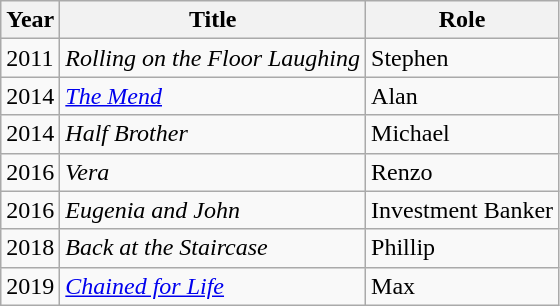<table class="wikitable">
<tr>
<th>Year</th>
<th>Title</th>
<th>Role</th>
</tr>
<tr>
<td>2011</td>
<td><em>Rolling on the Floor Laughing</em></td>
<td>Stephen</td>
</tr>
<tr>
<td>2014</td>
<td><a href='#'><em>The Mend</em></a></td>
<td>Alan</td>
</tr>
<tr>
<td>2014</td>
<td><em>Half Brother</em></td>
<td>Michael</td>
</tr>
<tr>
<td>2016</td>
<td><em>Vera</em></td>
<td>Renzo</td>
</tr>
<tr>
<td>2016</td>
<td><em>Eugenia and John</em></td>
<td>Investment Banker</td>
</tr>
<tr>
<td>2018</td>
<td><em>Back at the Staircase</em></td>
<td>Phillip</td>
</tr>
<tr>
<td>2019</td>
<td><a href='#'><em>Chained for Life</em></a></td>
<td>Max</td>
</tr>
</table>
